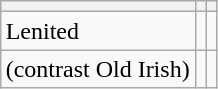<table class="wikitable" style="margin-left: 1.6em">
<tr>
<th></th>
<th></th>
<th></th>
</tr>
<tr>
<td>Lenited</td>
<td></td>
<td></td>
</tr>
<tr>
<td>(contrast Old Irish)</td>
<td></td>
<td></td>
</tr>
</table>
